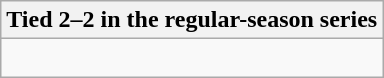<table class="wikitable collapsible collapsed">
<tr>
<th>Tied 2–2 in the regular-season series</th>
</tr>
<tr>
<td><br>


</td>
</tr>
</table>
